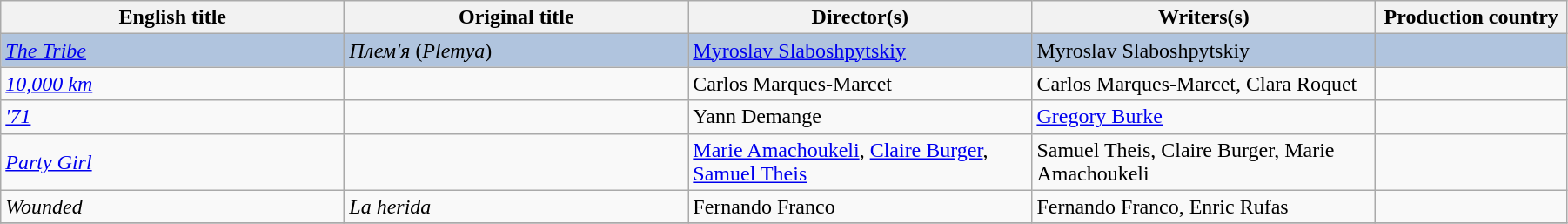<table class="wikitable" width="95%" cellpadding="5">
<tr>
<th width="18%">English title</th>
<th width="18%">Original title</th>
<th width="18%">Director(s)</th>
<th width="18%">Writers(s)</th>
<th width="10%">Production country</th>
</tr>
<tr style="background:#B0C4DE;">
<td><em><a href='#'>The Tribe</a></em></td>
<td><em>Плем'я</em> (<em>Plemya</em>)</td>
<td><a href='#'>Myroslav Slaboshpytskiy</a></td>
<td>Myroslav Slaboshpytskiy</td>
<td></td>
</tr>
<tr>
<td><em><a href='#'>10,000 km</a></em></td>
<td></td>
<td>Carlos Marques-Marcet</td>
<td>Carlos Marques-Marcet, Clara Roquet</td>
<td></td>
</tr>
<tr>
<td><em><a href='#'>'71</a></em></td>
<td></td>
<td>Yann Demange</td>
<td><a href='#'>Gregory Burke</a></td>
<td></td>
</tr>
<tr>
<td><em><a href='#'>Party Girl</a></em></td>
<td></td>
<td><a href='#'>Marie Amachoukeli</a>, <a href='#'>Claire Burger</a>, <a href='#'>Samuel Theis</a></td>
<td>Samuel Theis, Claire Burger, Marie Amachoukeli</td>
<td></td>
</tr>
<tr>
<td><em>Wounded</em></td>
<td><em>La herida</em></td>
<td>Fernando Franco</td>
<td>Fernando Franco, Enric Rufas</td>
<td></td>
</tr>
<tr>
</tr>
</table>
